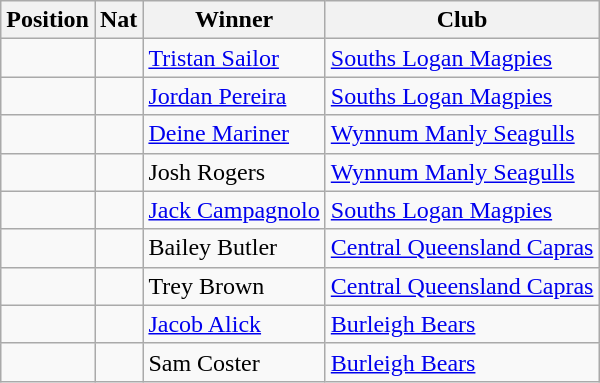<table class="wikitable">
<tr>
<th>Position</th>
<th>Nat</th>
<th>Winner</th>
<th>Club</th>
</tr>
<tr>
<td></td>
<td></td>
<td><a href='#'>Tristan Sailor</a></td>
<td> <a href='#'>Souths Logan Magpies</a></td>
</tr>
<tr>
<td></td>
<td></td>
<td><a href='#'>Jordan Pereira</a></td>
<td> <a href='#'>Souths Logan Magpies</a></td>
</tr>
<tr>
<td></td>
<td></td>
<td><a href='#'>Deine Mariner</a></td>
<td> <a href='#'>Wynnum Manly Seagulls</a></td>
</tr>
<tr>
<td></td>
<td></td>
<td>Josh Rogers</td>
<td> <a href='#'>Wynnum Manly Seagulls</a></td>
</tr>
<tr>
<td></td>
<td></td>
<td><a href='#'>Jack Campagnolo</a></td>
<td> <a href='#'>Souths Logan Magpies</a></td>
</tr>
<tr>
<td></td>
<td></td>
<td>Bailey Butler</td>
<td> <a href='#'>Central Queensland Capras</a></td>
</tr>
<tr>
<td></td>
<td></td>
<td>Trey Brown</td>
<td> <a href='#'>Central Queensland Capras</a></td>
</tr>
<tr>
<td></td>
<td></td>
<td><a href='#'>Jacob Alick</a></td>
<td> <a href='#'>Burleigh Bears</a></td>
</tr>
<tr>
<td></td>
<td></td>
<td>Sam Coster</td>
<td> <a href='#'>Burleigh Bears</a></td>
</tr>
</table>
